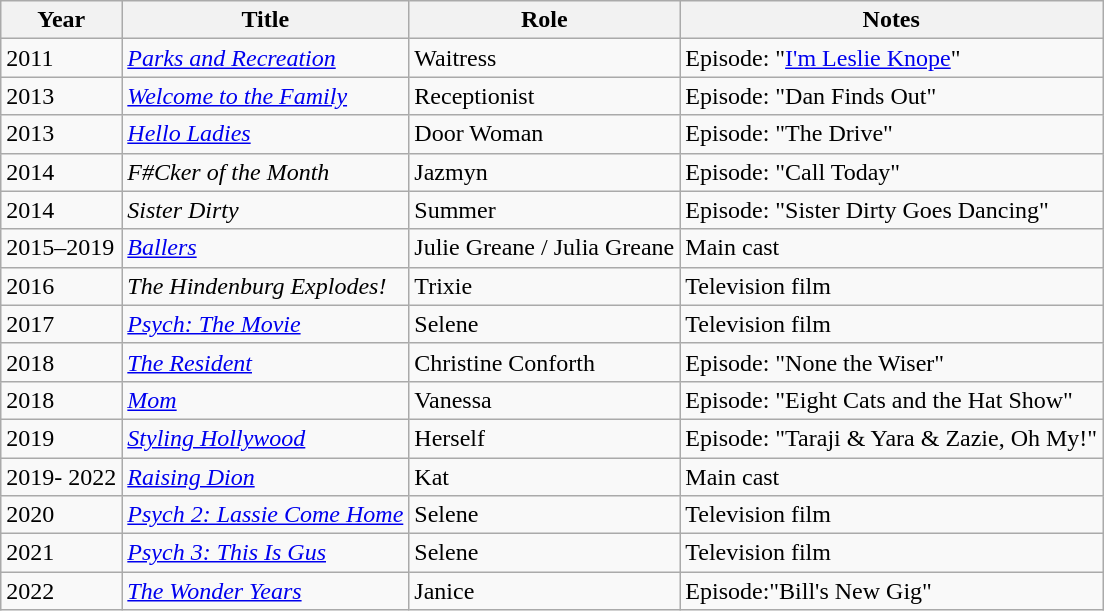<table class="wikitable sortable">
<tr>
<th>Year</th>
<th>Title</th>
<th>Role</th>
<th class="unsortable">Notes</th>
</tr>
<tr>
<td>2011</td>
<td><em><a href='#'>Parks and Recreation</a></em></td>
<td>Waitress</td>
<td>Episode: "<a href='#'>I'm Leslie Knope</a>"</td>
</tr>
<tr>
<td>2013</td>
<td><a href='#'><em>Welcome to the Family</em></a></td>
<td>Receptionist</td>
<td>Episode: "Dan Finds Out"</td>
</tr>
<tr>
<td>2013</td>
<td><em><a href='#'>Hello Ladies</a></em></td>
<td>Door Woman</td>
<td>Episode: "The Drive"</td>
</tr>
<tr>
<td>2014</td>
<td><em>F#Cker of the Month</em></td>
<td>Jazmyn</td>
<td>Episode: "Call Today"</td>
</tr>
<tr>
<td>2014</td>
<td><em>Sister Dirty</em></td>
<td>Summer</td>
<td>Episode: "Sister Dirty Goes Dancing"</td>
</tr>
<tr>
<td>2015–2019</td>
<td><em><a href='#'>Ballers</a></em></td>
<td>Julie Greane / Julia Greane</td>
<td>Main cast</td>
</tr>
<tr>
<td>2016</td>
<td><em>The Hindenburg Explodes!</em></td>
<td>Trixie</td>
<td>Television film</td>
</tr>
<tr>
<td>2017</td>
<td><em><a href='#'>Psych: The Movie</a></em></td>
<td>Selene</td>
<td>Television film</td>
</tr>
<tr>
<td>2018</td>
<td><a href='#'><em>The Resident</em></a></td>
<td>Christine Conforth</td>
<td>Episode: "None the Wiser"</td>
</tr>
<tr>
<td>2018</td>
<td><a href='#'><em>Mom</em></a></td>
<td>Vanessa</td>
<td>Episode: "Eight Cats and the Hat Show"</td>
</tr>
<tr>
<td>2019</td>
<td><em><a href='#'>Styling Hollywood</a></em></td>
<td>Herself</td>
<td>Episode: "Taraji & Yara & Zazie, Oh My!"</td>
</tr>
<tr>
<td>2019- 2022</td>
<td><em><a href='#'>Raising Dion</a></em></td>
<td>Kat</td>
<td>Main cast</td>
</tr>
<tr>
<td>2020</td>
<td><em><a href='#'>Psych 2: Lassie Come Home</a></em></td>
<td>Selene</td>
<td>Television film</td>
</tr>
<tr>
<td>2021</td>
<td><em><a href='#'>Psych 3: This Is Gus</a></em></td>
<td>Selene</td>
<td>Television film</td>
</tr>
<tr>
<td>2022</td>
<td><em><a href='#'>The Wonder Years</a></em></td>
<td>Janice</td>
<td>Episode:"Bill's New Gig"</td>
</tr>
</table>
